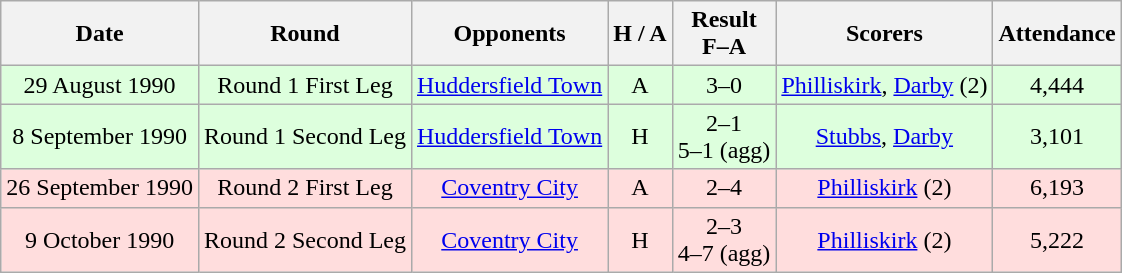<table class="wikitable" style="text-align:center">
<tr>
<th>Date</th>
<th>Round</th>
<th>Opponents</th>
<th>H / A</th>
<th>Result<br>F–A</th>
<th>Scorers</th>
<th>Attendance</th>
</tr>
<tr bgcolor="#ddffdd">
<td>29 August 1990</td>
<td>Round 1 First Leg</td>
<td><a href='#'>Huddersfield Town</a></td>
<td>A</td>
<td>3–0</td>
<td><a href='#'>Philliskirk</a>, <a href='#'>Darby</a> (2)</td>
<td>4,444</td>
</tr>
<tr bgcolor="#ddffdd">
<td>8 September 1990</td>
<td>Round 1 Second Leg</td>
<td><a href='#'>Huddersfield Town</a></td>
<td>H</td>
<td>2–1<br>5–1 (agg)</td>
<td><a href='#'>Stubbs</a>, <a href='#'>Darby</a></td>
<td>3,101</td>
</tr>
<tr bgcolor="#ffdddd">
<td>26 September 1990</td>
<td>Round 2 First Leg</td>
<td><a href='#'>Coventry City</a></td>
<td>A</td>
<td>2–4</td>
<td><a href='#'>Philliskirk</a> (2)</td>
<td>6,193</td>
</tr>
<tr bgcolor="#ffdddd">
<td>9 October 1990</td>
<td>Round 2 Second Leg</td>
<td><a href='#'>Coventry City</a></td>
<td>H</td>
<td>2–3<br>4–7 (agg)</td>
<td><a href='#'>Philliskirk</a> (2)</td>
<td>5,222</td>
</tr>
</table>
